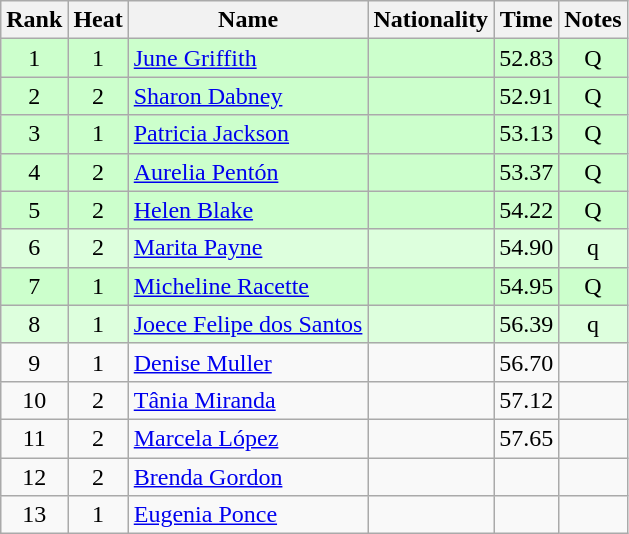<table class="wikitable sortable" style="text-align:center">
<tr>
<th>Rank</th>
<th>Heat</th>
<th>Name</th>
<th>Nationality</th>
<th>Time</th>
<th>Notes</th>
</tr>
<tr bgcolor=ccffcc>
<td>1</td>
<td>1</td>
<td align=left><a href='#'>June Griffith</a></td>
<td align=left></td>
<td>52.83</td>
<td>Q</td>
</tr>
<tr bgcolor=ccffcc>
<td>2</td>
<td>2</td>
<td align=left><a href='#'>Sharon Dabney</a></td>
<td align=left></td>
<td>52.91</td>
<td>Q</td>
</tr>
<tr bgcolor=ccffcc>
<td>3</td>
<td>1</td>
<td align=left><a href='#'>Patricia Jackson</a></td>
<td align=left></td>
<td>53.13</td>
<td>Q</td>
</tr>
<tr bgcolor=ccffcc>
<td>4</td>
<td>2</td>
<td align=left><a href='#'>Aurelia Pentón</a></td>
<td align=left></td>
<td>53.37</td>
<td>Q</td>
</tr>
<tr bgcolor=ccffcc>
<td>5</td>
<td>2</td>
<td align=left><a href='#'>Helen Blake</a></td>
<td align=left></td>
<td>54.22</td>
<td>Q</td>
</tr>
<tr bgcolor=ddffdd>
<td>6</td>
<td>2</td>
<td align=left><a href='#'>Marita Payne</a></td>
<td align=left></td>
<td>54.90</td>
<td>q</td>
</tr>
<tr bgcolor=ccffcc>
<td>7</td>
<td>1</td>
<td align=left><a href='#'>Micheline Racette</a></td>
<td align=left></td>
<td>54.95</td>
<td>Q</td>
</tr>
<tr bgcolor=ddffdd>
<td>8</td>
<td>1</td>
<td align=left><a href='#'>Joece Felipe dos Santos</a></td>
<td align=left></td>
<td>56.39</td>
<td>q</td>
</tr>
<tr>
<td>9</td>
<td>1</td>
<td align=left><a href='#'>Denise Muller</a></td>
<td align=left></td>
<td>56.70</td>
<td></td>
</tr>
<tr>
<td>10</td>
<td>2</td>
<td align=left><a href='#'>Tânia Miranda</a></td>
<td align=left></td>
<td>57.12</td>
<td></td>
</tr>
<tr>
<td>11</td>
<td>2</td>
<td align=left><a href='#'>Marcela López</a></td>
<td align=left></td>
<td>57.65</td>
<td></td>
</tr>
<tr>
<td>12</td>
<td>2</td>
<td align=left><a href='#'>Brenda Gordon</a></td>
<td align=left></td>
<td></td>
<td></td>
</tr>
<tr>
<td>13</td>
<td>1</td>
<td align=left><a href='#'>Eugenia Ponce</a></td>
<td align=left></td>
<td></td>
<td></td>
</tr>
</table>
